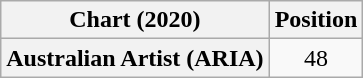<table class="wikitable plainrowheaders" style="text-align:center">
<tr>
<th scope="col">Chart (2020)</th>
<th scope="col">Position</th>
</tr>
<tr>
<th scope="row">Australian Artist (ARIA)</th>
<td>48</td>
</tr>
</table>
